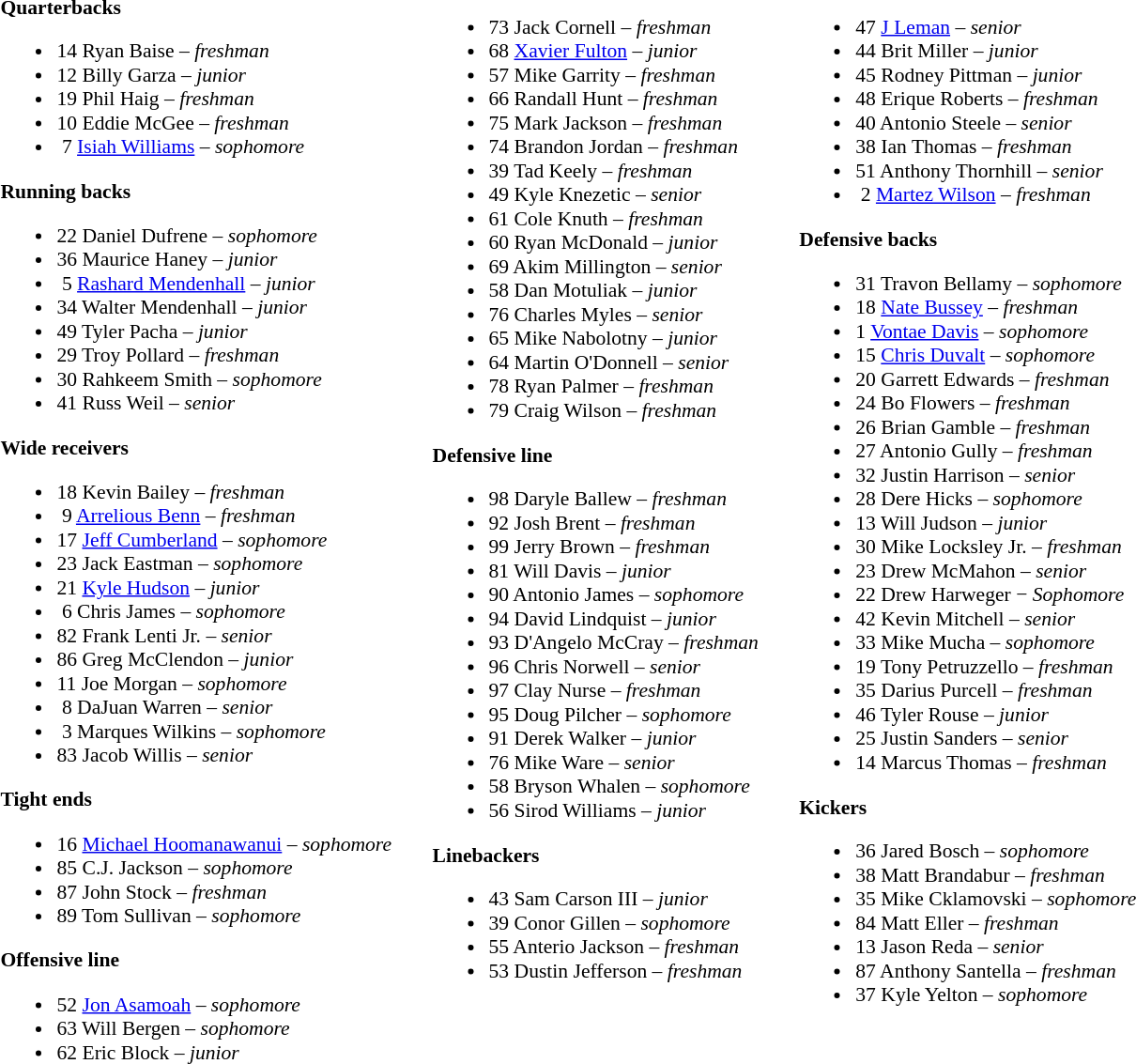<table class="toccolours" style="border-collapse:collapse; font-size:90%;">
<tr>
<td colspan=5 align="center"></td>
</tr>
<tr>
<td valign="top"><br><strong>Quarterbacks</strong><ul><li>14 Ryan Baise – <em>freshman</em></li><li>12 Billy Garza – <em>junior</em></li><li>19 Phil Haig – <em>freshman</em></li><li>10 Eddie McGee – <em>freshman</em></li><li> 7 <a href='#'>Isiah Williams</a> – <em>sophomore</em></li></ul><strong>Running backs</strong><ul><li>22 Daniel Dufrene – <em>sophomore</em></li><li>36 Maurice Haney – <em>junior</em></li><li> 5 <a href='#'>Rashard Mendenhall</a> – <em>junior</em></li><li>34 Walter Mendenhall – <em>junior</em></li><li>49 Tyler Pacha – <em>junior</em></li><li>29 Troy Pollard – <em>freshman</em></li><li>30 Rahkeem Smith – <em>sophomore</em></li><li>41 Russ Weil – <em>senior</em></li></ul><strong>Wide receivers</strong><ul><li>18 Kevin Bailey – <em>freshman</em></li><li> 9 <a href='#'>Arrelious Benn</a> – <em>freshman</em></li><li>17 <a href='#'>Jeff Cumberland</a> – <em>sophomore</em></li><li>23 Jack Eastman – <em>sophomore</em></li><li>21 <a href='#'>Kyle Hudson</a> – <em>junior</em></li><li> 6 Chris James – <em>sophomore</em></li><li>82 Frank Lenti Jr. – <em>senior</em></li><li>86 Greg McClendon – <em>junior</em></li><li>11 Joe Morgan – <em>sophomore</em></li><li> 8 DaJuan Warren – <em>senior</em></li><li> 3 Marques Wilkins – <em>sophomore</em></li><li>83 Jacob Willis – <em>senior</em></li></ul><strong>Tight ends</strong><ul><li>16 <a href='#'>Michael Hoomanawanui</a> – <em>sophomore</em></li><li>85 C.J. Jackson – <em>sophomore</em></li><li>87 John Stock – <em>freshman</em></li><li>89 Tom Sullivan – <em>sophomore</em></li></ul><strong>Offensive line</strong><ul><li>52 <a href='#'>Jon Asamoah</a> – <em>sophomore</em></li><li>63 Will Bergen – <em>sophomore</em></li><li>62 Eric Block – <em>junior</em></li></ul></td>
<td width="25"> </td>
<td valign="top"><br><ul><li>73 Jack Cornell – <em>freshman</em></li><li>68 <a href='#'>Xavier Fulton</a> – <em>junior</em></li><li>57 Mike Garrity – <em>freshman</em></li><li>66 Randall Hunt – <em>freshman</em></li><li>75 Mark Jackson – <em>freshman</em></li><li>74 Brandon Jordan – <em>freshman</em></li><li>39 Tad Keely – <em>freshman</em></li><li>49 Kyle Knezetic – <em>senior</em></li><li>61 Cole Knuth – <em>freshman</em></li><li>60 Ryan McDonald – <em>junior</em></li><li>69 Akim Millington – <em>senior</em></li><li>58 Dan Motuliak – <em>junior</em></li><li>76 Charles Myles – <em>senior</em></li><li>65 Mike Nabolotny – <em>junior</em></li><li>64 Martin O'Donnell – <em>senior</em></li><li>78 Ryan Palmer – <em>freshman</em></li><li>79 Craig Wilson – <em>freshman</em></li></ul><strong>Defensive line</strong><ul><li>98 Daryle Ballew – <em>freshman</em></li><li>92 Josh Brent – <em>freshman</em></li><li>99 Jerry Brown – <em>freshman</em></li><li>81 Will Davis – <em>junior</em></li><li>90 Antonio James – <em>sophomore</em></li><li>94 David Lindquist – <em>junior</em></li><li>93 D'Angelo McCray – <em>freshman</em></li><li>96 Chris Norwell – <em>senior</em></li><li>97 Clay Nurse – <em>freshman</em></li><li>95 Doug Pilcher – <em>sophomore</em></li><li>91 Derek Walker – <em>junior</em></li><li>76 Mike Ware – <em>senior</em></li><li>58 Bryson Whalen – <em>sophomore</em></li><li>56 Sirod Williams – <em>junior</em></li></ul><strong>Linebackers</strong><ul><li>43 Sam Carson III – <em>junior</em></li><li>39 Conor Gillen – <em>sophomore</em></li><li>55 Anterio Jackson – <em>freshman</em></li><li>53 Dustin Jefferson – <em>freshman</em></li></ul></td>
<td width="25"> </td>
<td valign="top"><br><ul><li>47 <a href='#'>J Leman</a> – <em>senior</em></li><li>44 Brit Miller – <em>junior</em></li><li>45 Rodney Pittman – <em>junior</em></li><li>48 Erique Roberts – <em>freshman</em></li><li>40 Antonio Steele – <em>senior</em></li><li>38 Ian Thomas – <em>freshman</em></li><li>51 Anthony Thornhill – <em>senior</em></li><li> 2 <a href='#'>Martez Wilson</a> – <em>freshman</em></li></ul><strong>Defensive backs</strong><ul><li>31 Travon Bellamy – <em>sophomore</em></li><li>18 <a href='#'>Nate Bussey</a> – <em>freshman</em></li><li>1 <a href='#'>Vontae Davis</a> – <em>sophomore</em></li><li>15 <a href='#'>Chris Duvalt</a> – <em>sophomore</em></li><li>20 Garrett Edwards – <em>freshman</em></li><li>24 Bo Flowers – <em>freshman</em></li><li>26 Brian Gamble – <em>freshman</em></li><li>27 Antonio Gully – <em>freshman</em></li><li>32 Justin Harrison – <em>senior</em></li><li>28 Dere Hicks – <em>sophomore</em></li><li>13 Will Judson – <em>junior</em></li><li>30 Mike Locksley Jr. – <em>freshman</em></li><li>23 Drew McMahon – <em>senior</em></li><li>22 Drew Harweger − <em>Sophomore</em></li><li>42 Kevin Mitchell – <em>senior</em></li><li>33 Mike Mucha – <em>sophomore</em></li><li>19 Tony Petruzzello – <em>freshman</em></li><li>35 Darius Purcell – <em>freshman</em></li><li>46 Tyler Rouse – <em>junior</em></li><li>25 Justin Sanders – <em>senior</em></li><li>14 Marcus Thomas – <em>freshman</em></li></ul><strong>Kickers</strong><ul><li>36 Jared Bosch – <em>sophomore</em></li><li>38 Matt Brandabur – <em>freshman</em></li><li>35 Mike Cklamovski – <em>sophomore</em></li><li>84 Matt Eller – <em>freshman</em></li><li>13 Jason Reda – <em>senior</em></li><li>87 Anthony Santella – <em>freshman</em></li><li>37 Kyle Yelton – <em>sophomore</em></li></ul></td>
</tr>
</table>
